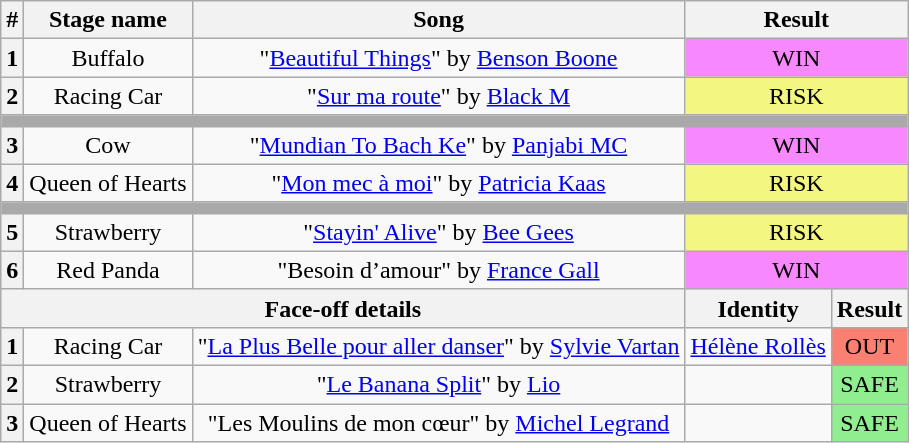<table class="wikitable plainrowheaders" style="text-align: center;">
<tr>
<th>#</th>
<th>Stage name</th>
<th>Song</th>
<th colspan=2>Result</th>
</tr>
<tr>
<th>1</th>
<td>Buffalo</td>
<td>"<a href='#'>Beautiful Things</a>" by <a href='#'>Benson Boone</a></td>
<td colspan=2 bgcolor="#F888FD">WIN</td>
</tr>
<tr>
<th>2</th>
<td>Racing Car</td>
<td>"<a href='#'>Sur ma route</a>" by <a href='#'>Black M</a></td>
<td colspan=2 bgcolor="#F3F781">RISK</td>
</tr>
<tr>
<td colspan="5" style="background:darkgray"></td>
</tr>
<tr>
<th>3</th>
<td>Cow</td>
<td>"<a href='#'>Mundian To Bach Ke</a>" by <a href='#'>Panjabi MC</a></td>
<td colspan=2 bgcolor="#F888FD">WIN</td>
</tr>
<tr>
<th>4</th>
<td>Queen of Hearts</td>
<td>"<a href='#'>Mon mec à moi</a>" by <a href='#'>Patricia Kaas</a></td>
<td colspan=2 bgcolor="#F3F781">RISK</td>
</tr>
<tr>
<td colspan="5" style="background:darkgray"></td>
</tr>
<tr>
<th>5</th>
<td>Strawberry</td>
<td>"<a href='#'>Stayin' Alive</a>" by <a href='#'>Bee Gees</a></td>
<td colspan=2 bgcolor="#F3F781">RISK</td>
</tr>
<tr>
<th>6</th>
<td>Red Panda</td>
<td>"Besoin d’amour" by <a href='#'>France Gall</a></td>
<td colspan=2 bgcolor="#F888FD">WIN</td>
</tr>
<tr>
<th colspan="3">Face-off details</th>
<th>Identity</th>
<th>Result</th>
</tr>
<tr>
<th>1</th>
<td>Racing Car</td>
<td>"<a href='#'>La Plus Belle pour aller danser</a>" by <a href='#'>Sylvie Vartan</a></td>
<td><a href='#'>Hélène Rollès</a></td>
<td bgcolor="salmon">OUT</td>
</tr>
<tr>
<th>2</th>
<td>Strawberry</td>
<td>"<a href='#'>Le Banana Split</a>" by <a href='#'>Lio</a></td>
<td></td>
<td bgcolor=lightgreen>SAFE</td>
</tr>
<tr>
<th>3</th>
<td>Queen of Hearts</td>
<td>"Les Moulins de mon cœur" by <a href='#'>Michel Legrand</a></td>
<td></td>
<td bgcolor=lightgreen>SAFE</td>
</tr>
</table>
